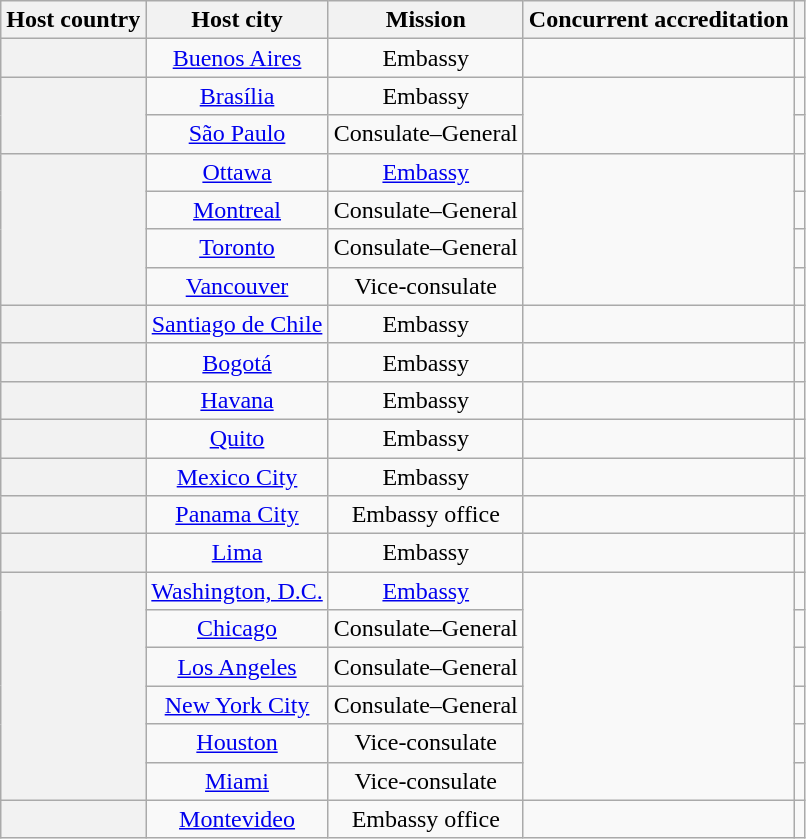<table class="wikitable plainrowheaders" style="text-align:center;">
<tr>
<th scope="col">Host country</th>
<th scope="col">Host city</th>
<th scope="col">Mission</th>
<th scope="col">Concurrent accreditation</th>
<th scope="col"></th>
</tr>
<tr>
<th scope="row"></th>
<td><a href='#'>Buenos Aires</a></td>
<td>Embassy</td>
<td></td>
<td></td>
</tr>
<tr>
<th scope="row" rowspan="2"></th>
<td><a href='#'>Brasília</a></td>
<td>Embassy</td>
<td rowspan="2"></td>
<td></td>
</tr>
<tr>
<td><a href='#'>São Paulo</a></td>
<td>Consulate–General</td>
<td></td>
</tr>
<tr>
<th scope="row" rowspan="4"></th>
<td><a href='#'>Ottawa</a></td>
<td><a href='#'>Embassy</a></td>
<td rowspan="4"></td>
<td></td>
</tr>
<tr>
<td><a href='#'>Montreal</a></td>
<td>Consulate–General</td>
<td></td>
</tr>
<tr>
<td><a href='#'>Toronto</a></td>
<td>Consulate–General</td>
<td></td>
</tr>
<tr>
<td><a href='#'>Vancouver</a></td>
<td>Vice-consulate</td>
<td></td>
</tr>
<tr>
<th scope="row"></th>
<td><a href='#'>Santiago de Chile</a></td>
<td>Embassy</td>
<td></td>
<td></td>
</tr>
<tr>
<th scope="row"></th>
<td><a href='#'>Bogotá</a></td>
<td>Embassy</td>
<td></td>
<td></td>
</tr>
<tr>
<th scope="row"></th>
<td><a href='#'>Havana</a></td>
<td>Embassy</td>
<td></td>
<td></td>
</tr>
<tr>
<th scope="row"></th>
<td><a href='#'>Quito</a></td>
<td>Embassy</td>
<td></td>
<td></td>
</tr>
<tr>
<th scope="row"></th>
<td><a href='#'>Mexico City</a></td>
<td>Embassy</td>
<td></td>
<td></td>
</tr>
<tr>
<th scope="row"></th>
<td><a href='#'>Panama City</a></td>
<td>Embassy office</td>
<td></td>
<td></td>
</tr>
<tr>
<th scope="row"></th>
<td><a href='#'>Lima</a></td>
<td>Embassy</td>
<td></td>
<td></td>
</tr>
<tr>
<th scope="row" rowspan="6"></th>
<td><a href='#'>Washington, D.C.</a></td>
<td><a href='#'>Embassy</a></td>
<td rowspan="6"></td>
<td></td>
</tr>
<tr>
<td><a href='#'>Chicago</a></td>
<td>Consulate–General</td>
<td></td>
</tr>
<tr>
<td><a href='#'>Los Angeles</a></td>
<td>Consulate–General</td>
<td></td>
</tr>
<tr>
<td><a href='#'>New York City</a></td>
<td>Consulate–General</td>
<td></td>
</tr>
<tr>
<td><a href='#'>Houston</a></td>
<td>Vice-consulate</td>
<td></td>
</tr>
<tr>
<td><a href='#'>Miami</a></td>
<td>Vice-consulate</td>
<td></td>
</tr>
<tr>
<th scope="row"></th>
<td><a href='#'>Montevideo</a></td>
<td>Embassy office</td>
<td></td>
<td></td>
</tr>
</table>
